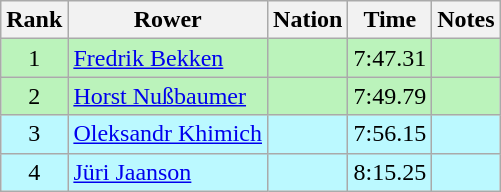<table class="wikitable sortable" style="text-align:center">
<tr>
<th>Rank</th>
<th>Rower</th>
<th>Nation</th>
<th>Time</th>
<th>Notes</th>
</tr>
<tr bgcolor=bbf3bb>
<td>1</td>
<td align=left><a href='#'>Fredrik Bekken</a></td>
<td align=left></td>
<td>7:47.31</td>
<td></td>
</tr>
<tr bgcolor=bbf3bb>
<td>2</td>
<td align=left><a href='#'>Horst Nußbaumer</a></td>
<td align=left></td>
<td>7:49.79</td>
<td></td>
</tr>
<tr bgcolor=bbf9ff>
<td>3</td>
<td align=left><a href='#'>Oleksandr Khimich</a></td>
<td align=left></td>
<td>7:56.15</td>
<td></td>
</tr>
<tr bgcolor=bbf9ff>
<td>4</td>
<td align=left><a href='#'>Jüri Jaanson</a></td>
<td align=left></td>
<td>8:15.25</td>
<td></td>
</tr>
</table>
